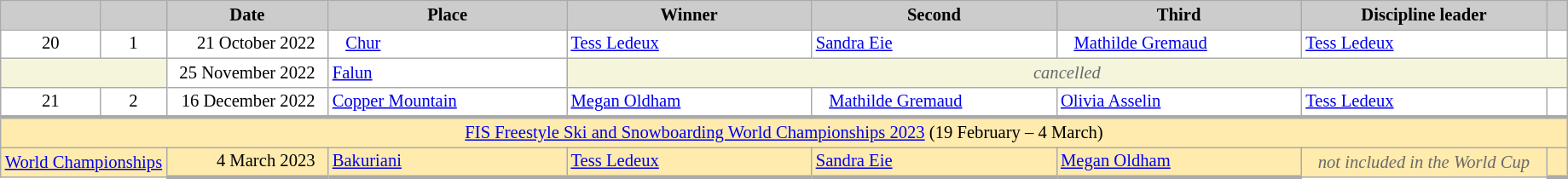<table class="wikitable plainrowheaders" style="background:#fff; font-size:86%; line-height:16px; border:grey solid 1px; border-collapse:collapse;">
<tr>
<th scope="col" style="background:#ccc; width=20 px;"></th>
<th scope="col" style="background:#ccc; width=30 px;"></th>
<th scope="col" style="background:#ccc; width:120px;">Date</th>
<th scope="col" style="background:#ccc; width:180px;">Place</th>
<th scope="col" style="background:#ccc; width:185px;">Winner</th>
<th scope="col" style="background:#ccc; width:185px;">Second</th>
<th scope="col" style="background:#ccc; width:185px;">Third</th>
<th scope="col" style="background:#ccc; width:185px;">Discipline leader</th>
<th scope="col" style="background:#ccc; width:10px;"></th>
</tr>
<tr>
<td align="center">20</td>
<td align="center">1</td>
<td align="right">21 October 2022  </td>
<td>   <a href='#'>Chur</a></td>
<td> <a href='#'>Tess Ledeux</a></td>
<td> <a href='#'>Sandra Eie</a></td>
<td>   <a href='#'>Mathilde Gremaud</a></td>
<td> <a href='#'>Tess Ledeux</a></td>
<td></td>
</tr>
<tr>
<td colspan=2 bgcolor="F5F5DC"></td>
<td align="right">25 November 2022  </td>
<td> <a href='#'>Falun</a></td>
<td colspan=5 align=center bgcolor="F5F5DC" style=color:#696969><em>cancelled</em></td>
</tr>
<tr>
<td align="center">21</td>
<td align="center">2</td>
<td align="right">16 December 2022  </td>
<td> <a href='#'>Copper Mountain</a></td>
<td> <a href='#'>Megan Oldham</a></td>
<td>   <a href='#'>Mathilde Gremaud</a></td>
<td> <a href='#'>Olivia Asselin</a></td>
<td> <a href='#'>Tess Ledeux</a></td>
<td></td>
</tr>
<tr style="background:#FFEBAD">
<td align=center style="border-top-width:3px" colspan=11><a href='#'>FIS Freestyle Ski and Snowboarding World Championships 2023</a> (19 February – 4 March)</td>
</tr>
<tr style="background:#FFEBAD">
<td colspan=2 align="center" style=color:#696969 style="border-bottom-width:3px"><a href='#'>World Championships</a></td>
<td style="border-bottom-width:3px" align="right">4 March 2023  </td>
<td style="border-bottom-width:3px"> <a href='#'>Bakuriani</a></td>
<td style="border-bottom-width:3px"> <a href='#'>Tess Ledeux</a></td>
<td style="border-bottom-width:3px"> <a href='#'>Sandra Eie</a></td>
<td style="border-bottom-width:3px"> <a href='#'>Megan Oldham</a></td>
<td align="center" style=color:#696969 style="border-bottom-width:3px"><em>not included in the World Cup</em></td>
<td style="border-bottom-width:3px"></td>
</tr>
</table>
